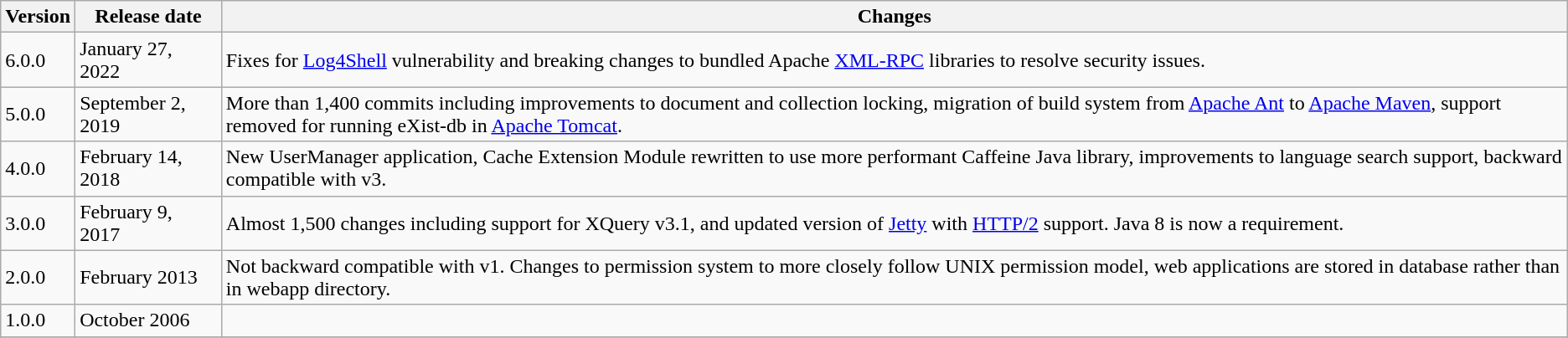<table class=wikitable>
<tr>
<th>Version</th>
<th>Release date</th>
<th>Changes</th>
</tr>
<tr>
<td>6.0.0</td>
<td>January 27, 2022</td>
<td>Fixes for <a href='#'>Log4Shell</a> vulnerability and breaking changes to bundled Apache <a href='#'>XML-RPC</a> libraries to resolve security issues.</td>
</tr>
<tr>
<td>5.0.0</td>
<td>September 2, 2019</td>
<td>More than 1,400 commits including improvements to document and collection locking, migration of build system from <a href='#'>Apache Ant</a> to <a href='#'>Apache Maven</a>, support removed for running eXist-db in <a href='#'>Apache Tomcat</a>.</td>
</tr>
<tr>
<td>4.0.0</td>
<td>February 14, 2018</td>
<td>New UserManager application, Cache Extension Module rewritten to use more performant Caffeine Java library, improvements to language search support, backward compatible with v3.</td>
</tr>
<tr>
<td>3.0.0</td>
<td>February 9, 2017</td>
<td>Almost 1,500 changes including support for XQuery v3.1, and updated version of <a href='#'>Jetty</a> with <a href='#'>HTTP/2</a> support. Java 8 is now a requirement.</td>
</tr>
<tr>
<td>2.0.0</td>
<td>February 2013</td>
<td>Not backward compatible with v1. Changes to permission system to more closely follow UNIX permission model, web applications are stored in database rather than in webapp directory.</td>
</tr>
<tr>
<td>1.0.0</td>
<td>October 2006</td>
<td></td>
</tr>
<tr>
</tr>
</table>
